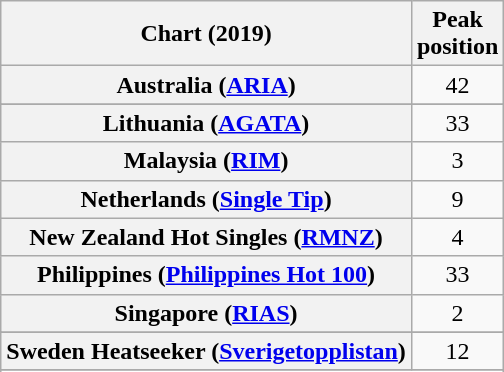<table class="wikitable sortable plainrowheaders" style="text-align:center">
<tr>
<th scope="col">Chart (2019)</th>
<th scope="col">Peak<br>position</th>
</tr>
<tr>
<th scope="row">Australia (<a href='#'>ARIA</a>)</th>
<td>42</td>
</tr>
<tr>
</tr>
<tr>
</tr>
<tr>
<th scope="row">Lithuania (<a href='#'>AGATA</a>)</th>
<td>33</td>
</tr>
<tr>
<th scope="row">Malaysia (<a href='#'>RIM</a>)</th>
<td>3</td>
</tr>
<tr>
<th scope="row">Netherlands (<a href='#'>Single Tip</a>)</th>
<td>9</td>
</tr>
<tr>
<th scope="row">New Zealand Hot Singles (<a href='#'>RMNZ</a>)</th>
<td>4</td>
</tr>
<tr>
<th scope="row">Philippines (<a href='#'>Philippines Hot 100</a>)</th>
<td>33</td>
</tr>
<tr>
<th scope="row">Singapore (<a href='#'>RIAS</a>)</th>
<td>2</td>
</tr>
<tr>
</tr>
<tr>
<th scope="row">Sweden Heatseeker (<a href='#'>Sverigetopplistan</a>)</th>
<td>12</td>
</tr>
<tr>
</tr>
<tr>
</tr>
<tr>
</tr>
<tr>
</tr>
<tr>
</tr>
</table>
